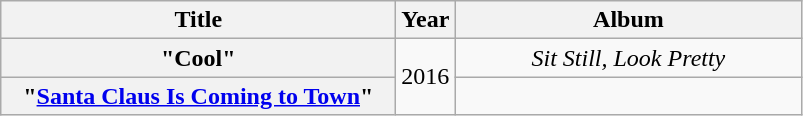<table class="wikitable plainrowheaders" style="text-align:center;">
<tr>
<th scope="col" style="width:16em;">Title</th>
<th scope="col">Year</th>
<th scope="col" style="width:14em;">Album</th>
</tr>
<tr>
<th scope="row">"Cool"</th>
<td rowspan="2">2016</td>
<td><em>Sit Still, Look Pretty</em></td>
</tr>
<tr>
<th scope="row">"<a href='#'>Santa Claus Is Coming to Town</a>"<br></th>
<td></td>
</tr>
</table>
